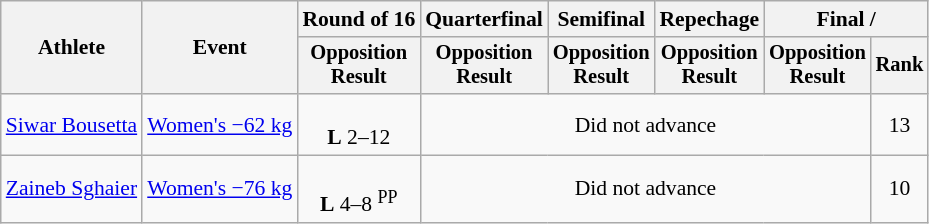<table class="wikitable" style="font-size:90%">
<tr>
<th rowspan=2>Athlete</th>
<th rowspan=2>Event</th>
<th>Round of 16</th>
<th>Quarterfinal</th>
<th>Semifinal</th>
<th>Repechage</th>
<th colspan=2>Final / </th>
</tr>
<tr style="font-size: 95%">
<th>Opposition<br>Result</th>
<th>Opposition<br>Result</th>
<th>Opposition<br>Result</th>
<th>Opposition<br>Result</th>
<th>Opposition<br>Result</th>
<th>Rank</th>
</tr>
<tr align=center>
<td align=left><a href='#'>Siwar Bousetta</a></td>
<td align=left><a href='#'>Women's −62 kg</a></td>
<td><br> <strong>L</strong> 2–12</td>
<td colspan=4>Did not advance</td>
<td>13</td>
</tr>
<tr align=center>
<td align=left><a href='#'>Zaineb Sghaier</a></td>
<td align=left><a href='#'>Women's −76 kg</a></td>
<td><br> <strong>L</strong> 4–8 <sup>PP</sup></td>
<td Colspan=4>Did not advance</td>
<td>10</td>
</tr>
</table>
